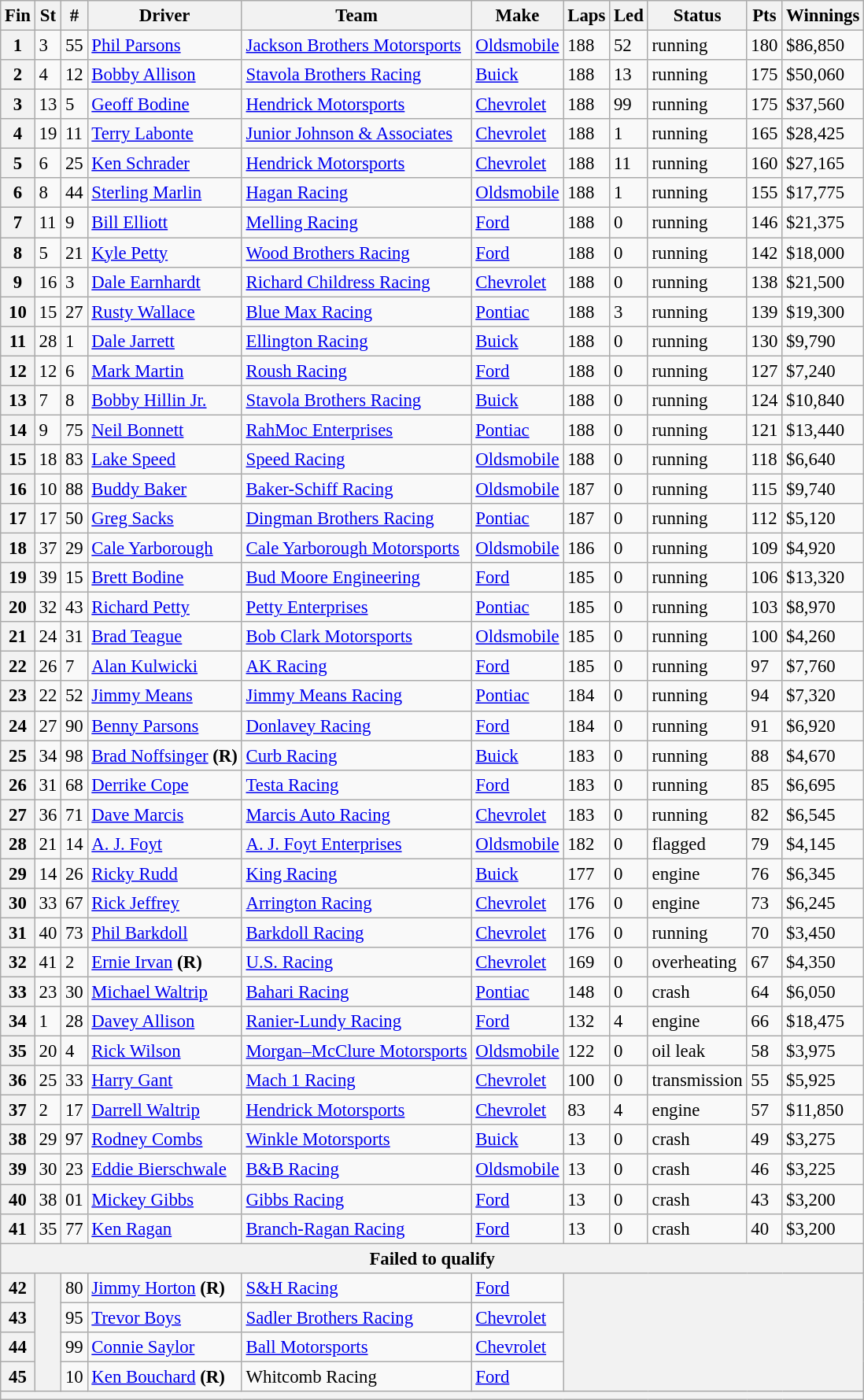<table class="wikitable" style="font-size:95%">
<tr>
<th>Fin</th>
<th>St</th>
<th>#</th>
<th>Driver</th>
<th>Team</th>
<th>Make</th>
<th>Laps</th>
<th>Led</th>
<th>Status</th>
<th>Pts</th>
<th>Winnings</th>
</tr>
<tr>
<th>1</th>
<td>3</td>
<td>55</td>
<td><a href='#'>Phil Parsons</a></td>
<td><a href='#'>Jackson Brothers Motorsports</a></td>
<td><a href='#'>Oldsmobile</a></td>
<td>188</td>
<td>52</td>
<td>running</td>
<td>180</td>
<td>$86,850</td>
</tr>
<tr>
<th>2</th>
<td>4</td>
<td>12</td>
<td><a href='#'>Bobby Allison</a></td>
<td><a href='#'>Stavola Brothers Racing</a></td>
<td><a href='#'>Buick</a></td>
<td>188</td>
<td>13</td>
<td>running</td>
<td>175</td>
<td>$50,060</td>
</tr>
<tr>
<th>3</th>
<td>13</td>
<td>5</td>
<td><a href='#'>Geoff Bodine</a></td>
<td><a href='#'>Hendrick Motorsports</a></td>
<td><a href='#'>Chevrolet</a></td>
<td>188</td>
<td>99</td>
<td>running</td>
<td>175</td>
<td>$37,560</td>
</tr>
<tr>
<th>4</th>
<td>19</td>
<td>11</td>
<td><a href='#'>Terry Labonte</a></td>
<td><a href='#'>Junior Johnson & Associates</a></td>
<td><a href='#'>Chevrolet</a></td>
<td>188</td>
<td>1</td>
<td>running</td>
<td>165</td>
<td>$28,425</td>
</tr>
<tr>
<th>5</th>
<td>6</td>
<td>25</td>
<td><a href='#'>Ken Schrader</a></td>
<td><a href='#'>Hendrick Motorsports</a></td>
<td><a href='#'>Chevrolet</a></td>
<td>188</td>
<td>11</td>
<td>running</td>
<td>160</td>
<td>$27,165</td>
</tr>
<tr>
<th>6</th>
<td>8</td>
<td>44</td>
<td><a href='#'>Sterling Marlin</a></td>
<td><a href='#'>Hagan Racing</a></td>
<td><a href='#'>Oldsmobile</a></td>
<td>188</td>
<td>1</td>
<td>running</td>
<td>155</td>
<td>$17,775</td>
</tr>
<tr>
<th>7</th>
<td>11</td>
<td>9</td>
<td><a href='#'>Bill Elliott</a></td>
<td><a href='#'>Melling Racing</a></td>
<td><a href='#'>Ford</a></td>
<td>188</td>
<td>0</td>
<td>running</td>
<td>146</td>
<td>$21,375</td>
</tr>
<tr>
<th>8</th>
<td>5</td>
<td>21</td>
<td><a href='#'>Kyle Petty</a></td>
<td><a href='#'>Wood Brothers Racing</a></td>
<td><a href='#'>Ford</a></td>
<td>188</td>
<td>0</td>
<td>running</td>
<td>142</td>
<td>$18,000</td>
</tr>
<tr>
<th>9</th>
<td>16</td>
<td>3</td>
<td><a href='#'>Dale Earnhardt</a></td>
<td><a href='#'>Richard Childress Racing</a></td>
<td><a href='#'>Chevrolet</a></td>
<td>188</td>
<td>0</td>
<td>running</td>
<td>138</td>
<td>$21,500</td>
</tr>
<tr>
<th>10</th>
<td>15</td>
<td>27</td>
<td><a href='#'>Rusty Wallace</a></td>
<td><a href='#'>Blue Max Racing</a></td>
<td><a href='#'>Pontiac</a></td>
<td>188</td>
<td>3</td>
<td>running</td>
<td>139</td>
<td>$19,300</td>
</tr>
<tr>
<th>11</th>
<td>28</td>
<td>1</td>
<td><a href='#'>Dale Jarrett</a></td>
<td><a href='#'>Ellington Racing</a></td>
<td><a href='#'>Buick</a></td>
<td>188</td>
<td>0</td>
<td>running</td>
<td>130</td>
<td>$9,790</td>
</tr>
<tr>
<th>12</th>
<td>12</td>
<td>6</td>
<td><a href='#'>Mark Martin</a></td>
<td><a href='#'>Roush Racing</a></td>
<td><a href='#'>Ford</a></td>
<td>188</td>
<td>0</td>
<td>running</td>
<td>127</td>
<td>$7,240</td>
</tr>
<tr>
<th>13</th>
<td>7</td>
<td>8</td>
<td><a href='#'>Bobby Hillin Jr.</a></td>
<td><a href='#'>Stavola Brothers Racing</a></td>
<td><a href='#'>Buick</a></td>
<td>188</td>
<td>0</td>
<td>running</td>
<td>124</td>
<td>$10,840</td>
</tr>
<tr>
<th>14</th>
<td>9</td>
<td>75</td>
<td><a href='#'>Neil Bonnett</a></td>
<td><a href='#'>RahMoc Enterprises</a></td>
<td><a href='#'>Pontiac</a></td>
<td>188</td>
<td>0</td>
<td>running</td>
<td>121</td>
<td>$13,440</td>
</tr>
<tr>
<th>15</th>
<td>18</td>
<td>83</td>
<td><a href='#'>Lake Speed</a></td>
<td><a href='#'>Speed Racing</a></td>
<td><a href='#'>Oldsmobile</a></td>
<td>188</td>
<td>0</td>
<td>running</td>
<td>118</td>
<td>$6,640</td>
</tr>
<tr>
<th>16</th>
<td>10</td>
<td>88</td>
<td><a href='#'>Buddy Baker</a></td>
<td><a href='#'>Baker-Schiff Racing</a></td>
<td><a href='#'>Oldsmobile</a></td>
<td>187</td>
<td>0</td>
<td>running</td>
<td>115</td>
<td>$9,740</td>
</tr>
<tr>
<th>17</th>
<td>17</td>
<td>50</td>
<td><a href='#'>Greg Sacks</a></td>
<td><a href='#'>Dingman Brothers Racing</a></td>
<td><a href='#'>Pontiac</a></td>
<td>187</td>
<td>0</td>
<td>running</td>
<td>112</td>
<td>$5,120</td>
</tr>
<tr>
<th>18</th>
<td>37</td>
<td>29</td>
<td><a href='#'>Cale Yarborough</a></td>
<td><a href='#'>Cale Yarborough Motorsports</a></td>
<td><a href='#'>Oldsmobile</a></td>
<td>186</td>
<td>0</td>
<td>running</td>
<td>109</td>
<td>$4,920</td>
</tr>
<tr>
<th>19</th>
<td>39</td>
<td>15</td>
<td><a href='#'>Brett Bodine</a></td>
<td><a href='#'>Bud Moore Engineering</a></td>
<td><a href='#'>Ford</a></td>
<td>185</td>
<td>0</td>
<td>running</td>
<td>106</td>
<td>$13,320</td>
</tr>
<tr>
<th>20</th>
<td>32</td>
<td>43</td>
<td><a href='#'>Richard Petty</a></td>
<td><a href='#'>Petty Enterprises</a></td>
<td><a href='#'>Pontiac</a></td>
<td>185</td>
<td>0</td>
<td>running</td>
<td>103</td>
<td>$8,970</td>
</tr>
<tr>
<th>21</th>
<td>24</td>
<td>31</td>
<td><a href='#'>Brad Teague</a></td>
<td><a href='#'>Bob Clark Motorsports</a></td>
<td><a href='#'>Oldsmobile</a></td>
<td>185</td>
<td>0</td>
<td>running</td>
<td>100</td>
<td>$4,260</td>
</tr>
<tr>
<th>22</th>
<td>26</td>
<td>7</td>
<td><a href='#'>Alan Kulwicki</a></td>
<td><a href='#'>AK Racing</a></td>
<td><a href='#'>Ford</a></td>
<td>185</td>
<td>0</td>
<td>running</td>
<td>97</td>
<td>$7,760</td>
</tr>
<tr>
<th>23</th>
<td>22</td>
<td>52</td>
<td><a href='#'>Jimmy Means</a></td>
<td><a href='#'>Jimmy Means Racing</a></td>
<td><a href='#'>Pontiac</a></td>
<td>184</td>
<td>0</td>
<td>running</td>
<td>94</td>
<td>$7,320</td>
</tr>
<tr>
<th>24</th>
<td>27</td>
<td>90</td>
<td><a href='#'>Benny Parsons</a></td>
<td><a href='#'>Donlavey Racing</a></td>
<td><a href='#'>Ford</a></td>
<td>184</td>
<td>0</td>
<td>running</td>
<td>91</td>
<td>$6,920</td>
</tr>
<tr>
<th>25</th>
<td>34</td>
<td>98</td>
<td><a href='#'>Brad Noffsinger</a> <strong>(R)</strong></td>
<td><a href='#'>Curb Racing</a></td>
<td><a href='#'>Buick</a></td>
<td>183</td>
<td>0</td>
<td>running</td>
<td>88</td>
<td>$4,670</td>
</tr>
<tr>
<th>26</th>
<td>31</td>
<td>68</td>
<td><a href='#'>Derrike Cope</a></td>
<td><a href='#'>Testa Racing</a></td>
<td><a href='#'>Ford</a></td>
<td>183</td>
<td>0</td>
<td>running</td>
<td>85</td>
<td>$6,695</td>
</tr>
<tr>
<th>27</th>
<td>36</td>
<td>71</td>
<td><a href='#'>Dave Marcis</a></td>
<td><a href='#'>Marcis Auto Racing</a></td>
<td><a href='#'>Chevrolet</a></td>
<td>183</td>
<td>0</td>
<td>running</td>
<td>82</td>
<td>$6,545</td>
</tr>
<tr>
<th>28</th>
<td>21</td>
<td>14</td>
<td><a href='#'>A. J. Foyt</a></td>
<td><a href='#'>A. J. Foyt Enterprises</a></td>
<td><a href='#'>Oldsmobile</a></td>
<td>182</td>
<td>0</td>
<td>flagged</td>
<td>79</td>
<td>$4,145</td>
</tr>
<tr>
<th>29</th>
<td>14</td>
<td>26</td>
<td><a href='#'>Ricky Rudd</a></td>
<td><a href='#'>King Racing</a></td>
<td><a href='#'>Buick</a></td>
<td>177</td>
<td>0</td>
<td>engine</td>
<td>76</td>
<td>$6,345</td>
</tr>
<tr>
<th>30</th>
<td>33</td>
<td>67</td>
<td><a href='#'>Rick Jeffrey</a></td>
<td><a href='#'>Arrington Racing</a></td>
<td><a href='#'>Chevrolet</a></td>
<td>176</td>
<td>0</td>
<td>engine</td>
<td>73</td>
<td>$6,245</td>
</tr>
<tr>
<th>31</th>
<td>40</td>
<td>73</td>
<td><a href='#'>Phil Barkdoll</a></td>
<td><a href='#'>Barkdoll Racing</a></td>
<td><a href='#'>Chevrolet</a></td>
<td>176</td>
<td>0</td>
<td>running</td>
<td>70</td>
<td>$3,450</td>
</tr>
<tr>
<th>32</th>
<td>41</td>
<td>2</td>
<td><a href='#'>Ernie Irvan</a> <strong>(R)</strong></td>
<td><a href='#'>U.S. Racing</a></td>
<td><a href='#'>Chevrolet</a></td>
<td>169</td>
<td>0</td>
<td>overheating</td>
<td>67</td>
<td>$4,350</td>
</tr>
<tr>
<th>33</th>
<td>23</td>
<td>30</td>
<td><a href='#'>Michael Waltrip</a></td>
<td><a href='#'>Bahari Racing</a></td>
<td><a href='#'>Pontiac</a></td>
<td>148</td>
<td>0</td>
<td>crash</td>
<td>64</td>
<td>$6,050</td>
</tr>
<tr>
<th>34</th>
<td>1</td>
<td>28</td>
<td><a href='#'>Davey Allison</a></td>
<td><a href='#'>Ranier-Lundy Racing</a></td>
<td><a href='#'>Ford</a></td>
<td>132</td>
<td>4</td>
<td>engine</td>
<td>66</td>
<td>$18,475</td>
</tr>
<tr>
<th>35</th>
<td>20</td>
<td>4</td>
<td><a href='#'>Rick Wilson</a></td>
<td><a href='#'>Morgan–McClure Motorsports</a></td>
<td><a href='#'>Oldsmobile</a></td>
<td>122</td>
<td>0</td>
<td>oil leak</td>
<td>58</td>
<td>$3,975</td>
</tr>
<tr>
<th>36</th>
<td>25</td>
<td>33</td>
<td><a href='#'>Harry Gant</a></td>
<td><a href='#'>Mach 1 Racing</a></td>
<td><a href='#'>Chevrolet</a></td>
<td>100</td>
<td>0</td>
<td>transmission</td>
<td>55</td>
<td>$5,925</td>
</tr>
<tr>
<th>37</th>
<td>2</td>
<td>17</td>
<td><a href='#'>Darrell Waltrip</a></td>
<td><a href='#'>Hendrick Motorsports</a></td>
<td><a href='#'>Chevrolet</a></td>
<td>83</td>
<td>4</td>
<td>engine</td>
<td>57</td>
<td>$11,850</td>
</tr>
<tr>
<th>38</th>
<td>29</td>
<td>97</td>
<td><a href='#'>Rodney Combs</a></td>
<td><a href='#'>Winkle Motorsports</a></td>
<td><a href='#'>Buick</a></td>
<td>13</td>
<td>0</td>
<td>crash</td>
<td>49</td>
<td>$3,275</td>
</tr>
<tr>
<th>39</th>
<td>30</td>
<td>23</td>
<td><a href='#'>Eddie Bierschwale</a></td>
<td><a href='#'>B&B Racing</a></td>
<td><a href='#'>Oldsmobile</a></td>
<td>13</td>
<td>0</td>
<td>crash</td>
<td>46</td>
<td>$3,225</td>
</tr>
<tr>
<th>40</th>
<td>38</td>
<td>01</td>
<td><a href='#'>Mickey Gibbs</a></td>
<td><a href='#'>Gibbs Racing</a></td>
<td><a href='#'>Ford</a></td>
<td>13</td>
<td>0</td>
<td>crash</td>
<td>43</td>
<td>$3,200</td>
</tr>
<tr>
<th>41</th>
<td>35</td>
<td>77</td>
<td><a href='#'>Ken Ragan</a></td>
<td><a href='#'>Branch-Ragan Racing</a></td>
<td><a href='#'>Ford</a></td>
<td>13</td>
<td>0</td>
<td>crash</td>
<td>40</td>
<td>$3,200</td>
</tr>
<tr>
<th colspan="11">Failed to qualify</th>
</tr>
<tr>
<th>42</th>
<th rowspan="4"></th>
<td>80</td>
<td><a href='#'>Jimmy Horton</a> <strong>(R)</strong></td>
<td><a href='#'>S&H Racing</a></td>
<td><a href='#'>Ford</a></td>
<th colspan="5" rowspan="4"></th>
</tr>
<tr>
<th>43</th>
<td>95</td>
<td><a href='#'>Trevor Boys</a></td>
<td><a href='#'>Sadler Brothers Racing</a></td>
<td><a href='#'>Chevrolet</a></td>
</tr>
<tr>
<th>44</th>
<td>99</td>
<td><a href='#'>Connie Saylor</a></td>
<td><a href='#'>Ball Motorsports</a></td>
<td><a href='#'>Chevrolet</a></td>
</tr>
<tr>
<th>45</th>
<td>10</td>
<td><a href='#'>Ken Bouchard</a> <strong>(R)</strong></td>
<td>Whitcomb Racing</td>
<td><a href='#'>Ford</a></td>
</tr>
<tr>
<th colspan="11"></th>
</tr>
</table>
